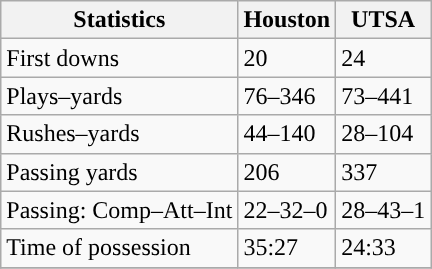<table class="wikitable" style="float: left;">
<tr>
<th>Statistics</th>
<th>Houston</th>
<th>UTSA</th>
</tr>
<tr>
<td>First downs</td>
<td>20</td>
<td>24</td>
</tr>
<tr>
<td>Plays–yards</td>
<td>76–346</td>
<td>73–441</td>
</tr>
<tr>
<td>Rushes–yards</td>
<td>44–140</td>
<td>28–104</td>
</tr>
<tr>
<td>Passing yards</td>
<td>206</td>
<td>337</td>
</tr>
<tr>
<td>Passing: Comp–Att–Int</td>
<td>22–32–0</td>
<td>28–43–1</td>
</tr>
<tr>
<td>Time of possession</td>
<td>35:27</td>
<td>24:33</td>
</tr>
<tr>
</tr>
</table>
